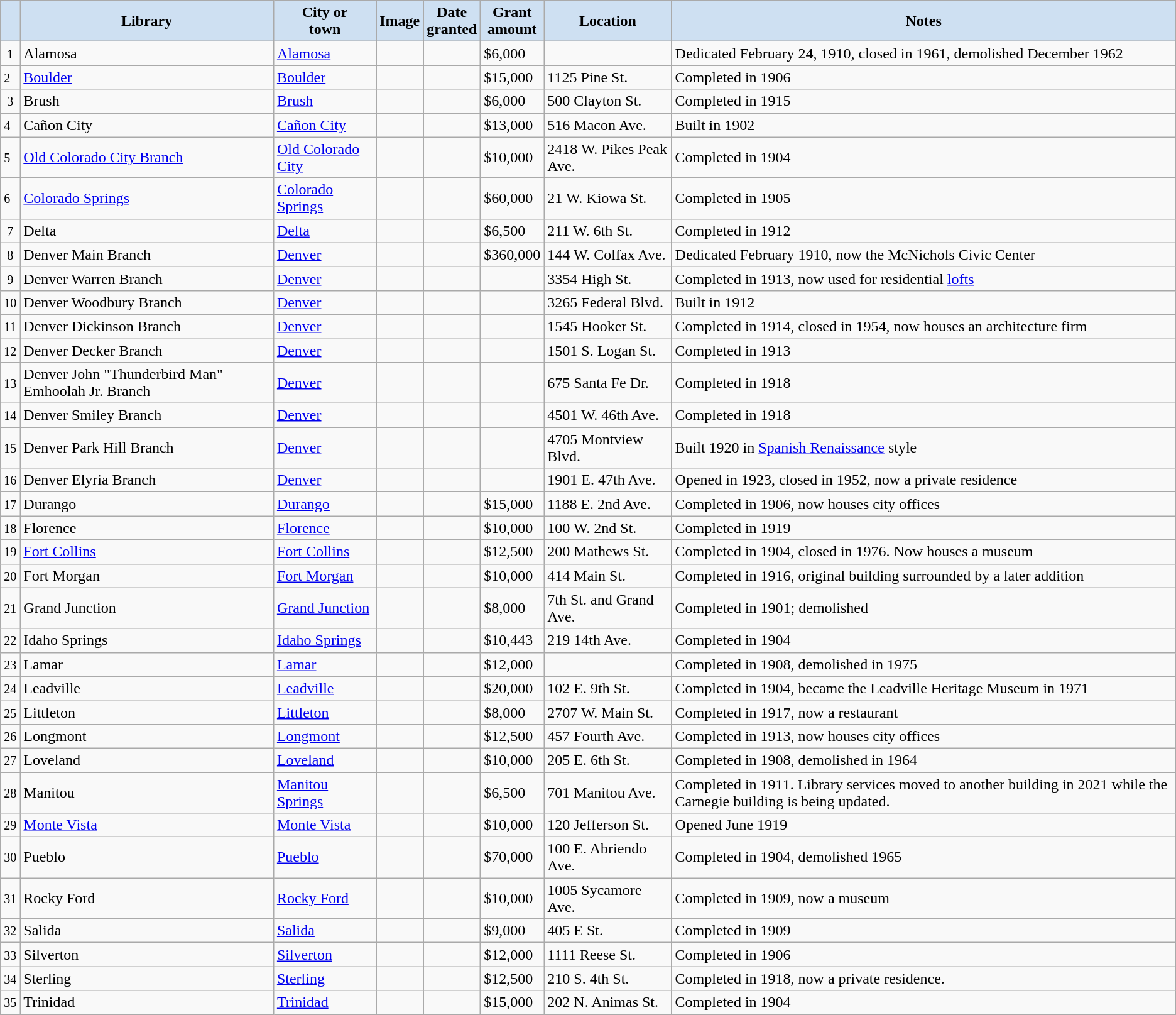<table class="wikitable sortable" align="center">
<tr>
<th style="background-color:#CEE0F2;"></th>
<th style="background-color:#CEE0F2;">Library</th>
<th style="background-color:#CEE0F2;">City or<br>town</th>
<th style="background-color:#CEE0F2;" class="unsortable">Image</th>
<th style="background-color:#CEE0F2;">Date<br>granted</th>
<th style="background-color:#CEE0F2;">Grant<br>amount</th>
<th style="background-color:#CEE0F2;">Location</th>
<th style="background-color:#CEE0F2;" class="unsortable">Notes</th>
</tr>
<tr ->
<td align=center><small>1</small></td>
<td>Alamosa</td>
<td><a href='#'>Alamosa</a></td>
<td></td>
<td></td>
<td>$6,000</td>
<td></td>
<td>Dedicated February 24, 1910, closed in 1961, demolished December 1962</td>
</tr>
<tr ->
<td><small>2</small></td>
<td><a href='#'>Boulder</a></td>
<td><a href='#'>Boulder</a></td>
<td></td>
<td></td>
<td>$15,000</td>
<td>1125 Pine St.</td>
<td>Completed in 1906</td>
</tr>
<tr ->
<td align=center><small>3</small></td>
<td>Brush</td>
<td><a href='#'>Brush</a></td>
<td></td>
<td></td>
<td>$6,000</td>
<td>500 Clayton St.</td>
<td>Completed in 1915</td>
</tr>
<tr ->
<td><small>4</small></td>
<td>Cañon City</td>
<td><a href='#'>Cañon City</a></td>
<td></td>
<td></td>
<td>$13,000</td>
<td>516 Macon Ave.</td>
<td>Built in 1902</td>
</tr>
<tr ->
<td><small>5</small></td>
<td><a href='#'>Old Colorado City Branch</a></td>
<td><a href='#'>Old Colorado City</a></td>
<td></td>
<td></td>
<td>$10,000</td>
<td>2418 W. Pikes Peak Ave.</td>
<td>Completed in 1904</td>
</tr>
<tr ->
<td><small>6</small></td>
<td><a href='#'>Colorado Springs</a></td>
<td><a href='#'>Colorado Springs</a></td>
<td></td>
<td></td>
<td>$60,000</td>
<td>21 W. Kiowa St.</td>
<td>Completed in 1905</td>
</tr>
<tr ->
<td align=center><small>7</small></td>
<td>Delta</td>
<td><a href='#'>Delta</a></td>
<td></td>
<td></td>
<td>$6,500</td>
<td>211 W. 6th St.</td>
<td>Completed in 1912</td>
</tr>
<tr ->
<td align=center><small>8</small></td>
<td>Denver Main Branch</td>
<td><a href='#'>Denver</a></td>
<td></td>
<td></td>
<td>$360,000</td>
<td>144 W. Colfax Ave.</td>
<td>Dedicated February 1910, now the McNichols Civic Center</td>
</tr>
<tr ->
<td align=center><small>9</small></td>
<td>Denver Warren Branch</td>
<td><a href='#'>Denver</a></td>
<td> </td>
<td></td>
<td></td>
<td>3354 High St.</td>
<td>Completed in 1913, now used for residential <a href='#'>lofts</a></td>
</tr>
<tr ->
<td align=center><small>10</small></td>
<td>Denver Woodbury Branch</td>
<td><a href='#'>Denver</a></td>
<td> </td>
<td></td>
<td></td>
<td>3265 Federal Blvd.</td>
<td>Built in 1912</td>
</tr>
<tr ->
<td><small>11</small></td>
<td>Denver Dickinson Branch</td>
<td><a href='#'>Denver</a></td>
<td></td>
<td></td>
<td></td>
<td>1545 Hooker St.</td>
<td>Completed in 1914, closed in 1954, now houses an architecture firm</td>
</tr>
<tr ->
<td align=center><small>12</small></td>
<td>Denver Decker Branch</td>
<td><a href='#'>Denver</a></td>
<td> </td>
<td></td>
<td></td>
<td>1501 S. Logan St.</td>
<td>Completed in 1913</td>
</tr>
<tr ->
<td align=center><small>13</small></td>
<td>Denver John "Thunderbird Man" Emhoolah Jr. Branch</td>
<td><a href='#'>Denver</a></td>
<td></td>
<td></td>
<td></td>
<td>675 Santa Fe Dr.</td>
<td>Completed in 1918</td>
</tr>
<tr ->
<td align=center><small>14</small></td>
<td>Denver Smiley Branch</td>
<td><a href='#'>Denver</a></td>
<td> </td>
<td></td>
<td></td>
<td>4501 W. 46th Ave.</td>
<td>Completed in 1918</td>
</tr>
<tr ->
<td align=center><small>15</small></td>
<td>Denver Park Hill Branch</td>
<td><a href='#'>Denver</a></td>
<td> </td>
<td></td>
<td></td>
<td>4705 Montview Blvd.</td>
<td>Built 1920 in <a href='#'>Spanish Renaissance</a> style</td>
</tr>
<tr ->
<td align=center><small>16</small></td>
<td>Denver Elyria Branch</td>
<td><a href='#'>Denver</a></td>
<td> </td>
<td></td>
<td></td>
<td>1901 E. 47th Ave.</td>
<td>Opened in 1923, closed in 1952, now a private residence</td>
</tr>
<tr ->
<td align=center><small>17</small></td>
<td>Durango</td>
<td><a href='#'>Durango</a></td>
<td></td>
<td></td>
<td>$15,000</td>
<td>1188 E. 2nd Ave.</td>
<td>Completed in 1906, now houses city offices</td>
</tr>
<tr ->
<td align=center><small>18</small></td>
<td>Florence</td>
<td><a href='#'>Florence</a></td>
<td> </td>
<td></td>
<td>$10,000</td>
<td>100 W. 2nd St.</td>
<td>Completed in 1919</td>
</tr>
<tr ->
<td><small>19</small></td>
<td><a href='#'>Fort Collins</a></td>
<td><a href='#'>Fort Collins</a></td>
<td></td>
<td></td>
<td>$12,500</td>
<td>200 Mathews St.</td>
<td>Completed in 1904, closed in 1976. Now houses a museum</td>
</tr>
<tr ->
<td align=center><small>20</small></td>
<td>Fort Morgan</td>
<td><a href='#'>Fort Morgan</a></td>
<td></td>
<td></td>
<td>$10,000</td>
<td>414 Main St.</td>
<td>Completed in 1916, original building surrounded by a later addition</td>
</tr>
<tr ->
<td align=center><small>21</small></td>
<td>Grand Junction</td>
<td><a href='#'>Grand Junction</a></td>
<td></td>
<td></td>
<td>$8,000</td>
<td>7th St. and Grand Ave.</td>
<td>Completed in 1901; demolished</td>
</tr>
<tr ->
<td><small>22</small></td>
<td>Idaho Springs</td>
<td><a href='#'>Idaho Springs</a></td>
<td></td>
<td></td>
<td>$10,443</td>
<td>219 14th Ave.</td>
<td>Completed in 1904</td>
</tr>
<tr ->
<td align=center><small>23</small></td>
<td>Lamar</td>
<td><a href='#'>Lamar</a></td>
<td></td>
<td></td>
<td>$12,000</td>
<td></td>
<td>Completed in 1908, demolished in 1975</td>
</tr>
<tr ->
<td><small>24</small></td>
<td>Leadville</td>
<td><a href='#'>Leadville</a></td>
<td></td>
<td></td>
<td>$20,000</td>
<td>102 E. 9th St.</td>
<td>Completed in 1904, became the Leadville Heritage Museum in 1971</td>
</tr>
<tr ->
<td align=center><small>25</small></td>
<td>Littleton</td>
<td><a href='#'>Littleton</a></td>
<td></td>
<td></td>
<td>$8,000</td>
<td>2707 W. Main St.</td>
<td>Completed in 1917, now a restaurant</td>
</tr>
<tr ->
<td><small>26</small></td>
<td>Longmont</td>
<td><a href='#'>Longmont</a></td>
<td></td>
<td></td>
<td>$12,500</td>
<td>457 Fourth Ave.</td>
<td>Completed in 1913, now houses city offices</td>
</tr>
<tr ->
<td align=center><small>27</small></td>
<td>Loveland</td>
<td><a href='#'>Loveland</a></td>
<td></td>
<td></td>
<td>$10,000</td>
<td>205 E. 6th St.</td>
<td>Completed in 1908, demolished in 1964</td>
</tr>
<tr ->
<td><small>28</small></td>
<td>Manitou</td>
<td><a href='#'>Manitou Springs</a></td>
<td></td>
<td></td>
<td>$6,500</td>
<td>701 Manitou Ave.</td>
<td>Completed in 1911. Library services moved to another building in 2021 while the Carnegie building is being updated.</td>
</tr>
<tr ->
<td><small>29</small></td>
<td><a href='#'>Monte Vista</a></td>
<td><a href='#'>Monte Vista</a></td>
<td></td>
<td></td>
<td>$10,000</td>
<td>120 Jefferson St.</td>
<td>Opened June 1919</td>
</tr>
<tr ->
<td align=center><small>30</small></td>
<td>Pueblo</td>
<td><a href='#'>Pueblo</a></td>
<td></td>
<td></td>
<td>$70,000</td>
<td>100 E. Abriendo Ave.</td>
<td>Completed in 1904, demolished  1965</td>
</tr>
<tr ->
<td><small>31</small></td>
<td>Rocky Ford</td>
<td><a href='#'>Rocky Ford</a></td>
<td></td>
<td></td>
<td>$10,000</td>
<td>1005 Sycamore Ave.</td>
<td>Completed in 1909, now a museum</td>
</tr>
<tr ->
<td><small>32</small></td>
<td>Salida</td>
<td><a href='#'>Salida</a></td>
<td></td>
<td></td>
<td>$9,000</td>
<td>405 E St.</td>
<td>Completed in 1909</td>
</tr>
<tr ->
<td><small>33</small></td>
<td>Silverton</td>
<td><a href='#'>Silverton</a></td>
<td></td>
<td></td>
<td>$12,000</td>
<td>1111 Reese St.</td>
<td>Completed in 1906</td>
</tr>
<tr ->
<td><small>34</small></td>
<td>Sterling</td>
<td><a href='#'>Sterling</a></td>
<td></td>
<td></td>
<td>$12,500</td>
<td>210 S. 4th St.</td>
<td>Completed in 1918, now a private residence.</td>
</tr>
<tr ->
<td><small>35</small></td>
<td>Trinidad</td>
<td><a href='#'>Trinidad</a></td>
<td></td>
<td></td>
<td>$15,000</td>
<td>202 N. Animas St.</td>
<td>Completed in 1904</td>
</tr>
</table>
